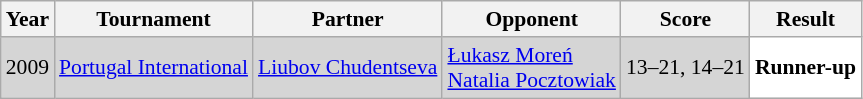<table class="sortable wikitable" style="font-size: 90%;">
<tr>
<th>Year</th>
<th>Tournament</th>
<th>Partner</th>
<th>Opponent</th>
<th>Score</th>
<th>Result</th>
</tr>
<tr style="background:#D5D5D5">
<td align="center">2009</td>
<td align="left"><a href='#'>Portugal International</a></td>
<td align="left"> <a href='#'>Liubov Chudentseva</a></td>
<td align="left"> <a href='#'>Łukasz Moreń</a> <br>  <a href='#'>Natalia Pocztowiak</a></td>
<td align="left">13–21, 14–21</td>
<td style="text-align:left; background:white"> <strong>Runner-up</strong></td>
</tr>
</table>
